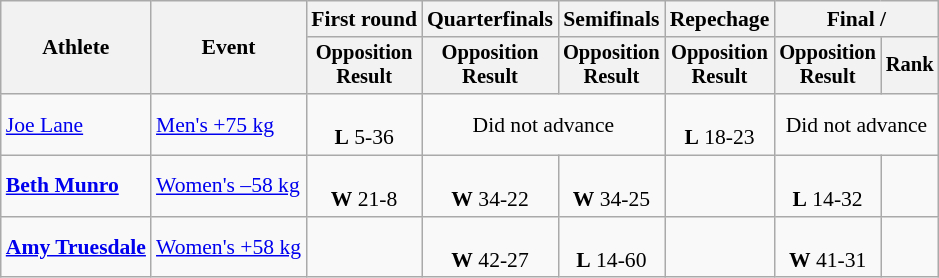<table class="wikitable" style="font-size:90%;">
<tr>
<th rowspan=2>Athlete</th>
<th rowspan=2>Event</th>
<th>First round</th>
<th>Quarterfinals</th>
<th>Semifinals</th>
<th>Repechage</th>
<th colspan=2>Final / </th>
</tr>
<tr style="font-size:95%">
<th>Opposition<br>Result</th>
<th>Opposition<br>Result</th>
<th>Opposition<br>Result</th>
<th>Opposition<br>Result</th>
<th>Opposition<br>Result</th>
<th>Rank</th>
</tr>
<tr align=center>
<td align=left><a href='#'>Joe Lane</a></td>
<td align=left><a href='#'>Men's +75 kg</a></td>
<td><br> <strong>L</strong> 5-36</td>
<td colspan=2>Did not advance</td>
<td><br> <strong>L</strong> 18-23</td>
<td colspan=2>Did not advance</td>
</tr>
<tr align=center>
<td align=left><strong><a href='#'>Beth Munro</a></strong></td>
<td align=left><a href='#'>Women's –58 kg</a></td>
<td><br> <strong>W</strong> 21-8</td>
<td><br> <strong>W</strong> 34-22</td>
<td><br> <strong>W</strong> 34-25</td>
<td></td>
<td><br> <strong>L</strong> 14-32</td>
<td></td>
</tr>
<tr align=center>
<td align=left><strong><a href='#'>Amy Truesdale</a></strong></td>
<td align=left><a href='#'>Women's +58 kg</a></td>
<td></td>
<td><br> <strong>W</strong> 42-27</td>
<td><br> <strong>L</strong> 14-60</td>
<td></td>
<td><br> <strong>W</strong> 41-31</td>
<td></td>
</tr>
</table>
